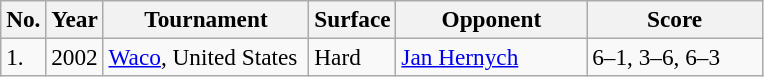<table class="sortable wikitable" style=font-size:97%>
<tr>
<th style="width:20px">No.</th>
<th style="width:30px">Year</th>
<th style="width:130px">Tournament</th>
<th style="width:50px">Surface</th>
<th style="width:120px">Opponent</th>
<th style="width:110px" class="unsortable">Score</th>
</tr>
<tr>
<td>1.</td>
<td>2002</td>
<td><a href='#'>Waco</a>, United States</td>
<td>Hard</td>
<td> <a href='#'>Jan Hernych</a></td>
<td>6–1, 3–6, 6–3</td>
</tr>
</table>
